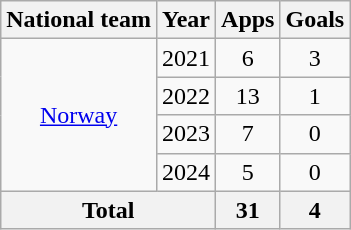<table class="wikitable" style="text-align:center">
<tr>
<th>National team</th>
<th>Year</th>
<th>Apps</th>
<th>Goals</th>
</tr>
<tr>
<td rowspan="4"><a href='#'>Norway</a></td>
<td>2021</td>
<td>6</td>
<td>3</td>
</tr>
<tr>
<td>2022</td>
<td>13</td>
<td>1</td>
</tr>
<tr>
<td>2023</td>
<td>7</td>
<td>0</td>
</tr>
<tr>
<td>2024</td>
<td>5</td>
<td>0</td>
</tr>
<tr>
<th colspan="2">Total</th>
<th>31</th>
<th>4</th>
</tr>
</table>
